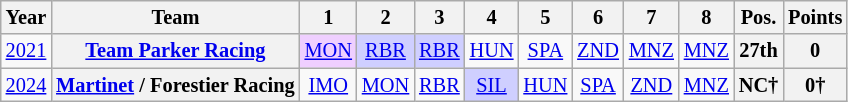<table class="wikitable" border="1" style="text-align:center; font-size:85%;">
<tr>
<th>Year</th>
<th>Team</th>
<th>1</th>
<th>2</th>
<th>3</th>
<th>4</th>
<th>5</th>
<th>6</th>
<th>7</th>
<th>8</th>
<th>Pos.</th>
<th>Points</th>
</tr>
<tr>
<td><a href='#'>2021</a></td>
<th nowrap><a href='#'>Team Parker Racing</a></th>
<td style="background:#EFCFFF;"><a href='#'>MON</a><br></td>
<td style="background:#CFCFFF;"><a href='#'>RBR</a><br></td>
<td style="background:#CFCFFF;"><a href='#'>RBR</a><br></td>
<td><a href='#'>HUN</a></td>
<td><a href='#'>SPA</a></td>
<td><a href='#'>ZND</a></td>
<td><a href='#'>MNZ</a></td>
<td><a href='#'>MNZ</a></td>
<th>27th</th>
<th>0</th>
</tr>
<tr>
<td><a href='#'>2024</a></td>
<th nowrap><a href='#'>Martinet</a> / Forestier Racing</th>
<td><a href='#'>IMO</a></td>
<td><a href='#'>MON</a></td>
<td><a href='#'>RBR</a></td>
<td style="background:#CFCFFF;"><a href='#'>SIL</a><br></td>
<td><a href='#'>HUN</a></td>
<td><a href='#'>SPA</a></td>
<td><a href='#'>ZND</a></td>
<td><a href='#'>MNZ</a></td>
<th>NC†</th>
<th>0†</th>
</tr>
</table>
